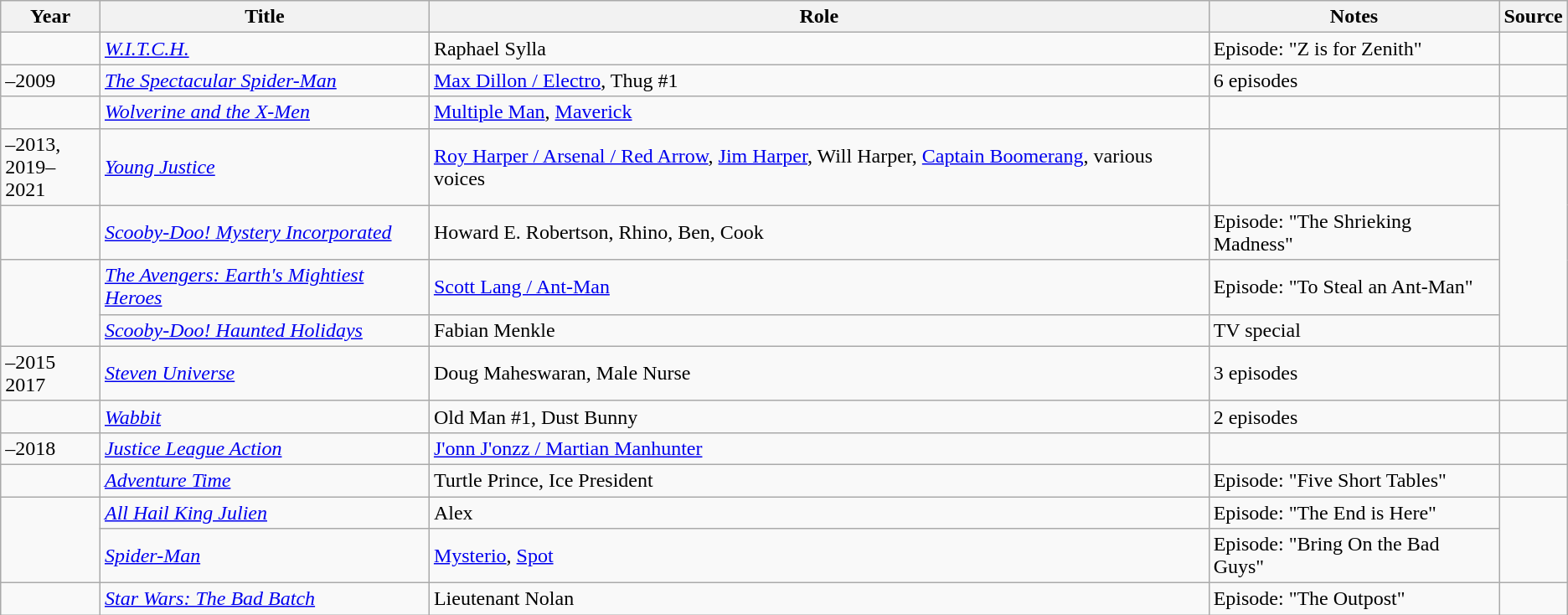<table class="wikitable sortable plainrowheaders">
<tr>
<th>Year</th>
<th>Title</th>
<th>Role</th>
<th class="unsortable">Notes</th>
<th class="unsortable">Source</th>
</tr>
<tr>
<td></td>
<td><em><a href='#'>W.I.T.C.H.</a></em></td>
<td>Raphael Sylla</td>
<td>Episode: "Z is for Zenith"</td>
<td> </td>
</tr>
<tr>
<td>–2009</td>
<td><em><a href='#'>The Spectacular Spider-Man</a></em></td>
<td><a href='#'>Max Dillon / Electro</a>, Thug #1</td>
<td>6 episodes</td>
<td></td>
</tr>
<tr>
<td></td>
<td><em><a href='#'>Wolverine and the X-Men</a></em></td>
<td><a href='#'>Multiple Man</a>, <a href='#'>Maverick</a></td>
<td></td>
<td></td>
</tr>
<tr>
<td>–2013,<br>2019–2021</td>
<td><em><a href='#'>Young Justice</a></em></td>
<td><a href='#'>Roy Harper / Arsenal / Red Arrow</a>, <a href='#'>Jim Harper</a>, Will Harper, <a href='#'>Captain Boomerang</a>, various voices</td>
<td></td>
<td rowspan="4"></td>
</tr>
<tr>
<td></td>
<td><em><a href='#'>Scooby-Doo! Mystery Incorporated</a></em></td>
<td>Howard E. Robertson, Rhino, Ben, Cook</td>
<td>Episode: "The Shrieking Madness"</td>
</tr>
<tr>
<td rowspan="2"></td>
<td><em><a href='#'>The Avengers: Earth's Mightiest Heroes</a></em></td>
<td><a href='#'>Scott Lang / Ant-Man</a></td>
<td>Episode: "To Steal an Ant-Man"</td>
</tr>
<tr>
<td><em><a href='#'>Scooby-Doo! Haunted Holidays</a></em></td>
<td>Fabian Menkle</td>
<td>TV special</td>
</tr>
<tr>
<td>–2015<br>2017</td>
<td><em><a href='#'>Steven Universe</a></em></td>
<td>Doug Maheswaran, Male Nurse</td>
<td>3 episodes</td>
<td></td>
</tr>
<tr>
<td></td>
<td><em><a href='#'>Wabbit</a></em></td>
<td>Old Man #1, Dust Bunny</td>
<td>2 episodes</td>
<td></td>
</tr>
<tr>
<td>–2018</td>
<td><em><a href='#'>Justice League Action</a></em></td>
<td><a href='#'>J'onn J'onzz / Martian Manhunter</a></td>
<td></td>
<td></td>
</tr>
<tr>
<td></td>
<td><em><a href='#'>Adventure Time</a></em></td>
<td>Turtle Prince, Ice President</td>
<td>Episode: "Five Short Tables"</td>
<td></td>
</tr>
<tr>
<td rowspan="2"></td>
<td><em><a href='#'>All Hail King Julien</a></em></td>
<td>Alex</td>
<td>Episode: "The End is Here"</td>
<td rowspan="2"></td>
</tr>
<tr>
<td><em><a href='#'>Spider-Man</a></em></td>
<td><a href='#'>Mysterio</a>, <a href='#'>Spot</a></td>
<td>Episode: "Bring On the Bad Guys"</td>
</tr>
<tr>
<td></td>
<td><em><a href='#'>Star Wars: The Bad Batch</a></em></td>
<td>Lieutenant Nolan</td>
<td>Episode: "The Outpost"</td>
<td></td>
</tr>
</table>
